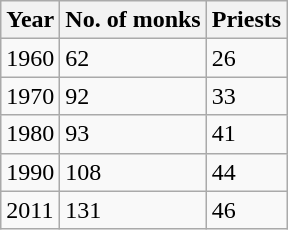<table class="wikitable">
<tr>
<th>Year</th>
<th>No. of monks</th>
<th>Priests</th>
</tr>
<tr>
<td>1960</td>
<td>62</td>
<td>26</td>
</tr>
<tr>
<td>1970</td>
<td>92</td>
<td>33</td>
</tr>
<tr>
<td>1980</td>
<td>93</td>
<td>41</td>
</tr>
<tr>
<td>1990</td>
<td>108</td>
<td>44</td>
</tr>
<tr>
<td>2011</td>
<td>131</td>
<td>46</td>
</tr>
</table>
